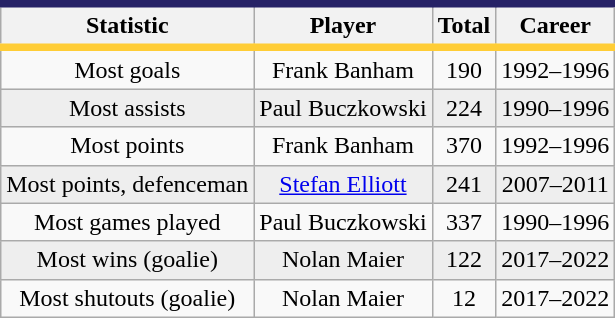<table class="wikitable" style= "text-align: center">
<tr style="border-top:#262266 5px solid; border-bottom:#FFCD36 5px solid;">
<th>Statistic</th>
<th>Player</th>
<th>Total</th>
<th>Career</th>
</tr>
<tr>
<td>Most goals</td>
<td>Frank Banham</td>
<td>190</td>
<td>1992–1996</td>
</tr>
<tr align="center" bgcolor="#eeeeee">
<td>Most assists</td>
<td>Paul Buczkowski</td>
<td>224</td>
<td>1990–1996</td>
</tr>
<tr>
<td>Most points</td>
<td>Frank Banham</td>
<td>370</td>
<td>1992–1996</td>
</tr>
<tr align="center" bgcolor="#eeeeee">
<td>Most points, defenceman</td>
<td><a href='#'>Stefan Elliott</a></td>
<td>241</td>
<td>2007–2011</td>
</tr>
<tr>
<td>Most games played</td>
<td>Paul Buczkowski</td>
<td>337</td>
<td>1990–1996</td>
</tr>
<tr align="center" bgcolor="#eeeeee">
<td>Most wins (goalie)</td>
<td>Nolan Maier</td>
<td>122</td>
<td>2017–2022</td>
</tr>
<tr>
<td>Most shutouts (goalie)</td>
<td>Nolan Maier</td>
<td>12</td>
<td>2017–2022</td>
</tr>
</table>
